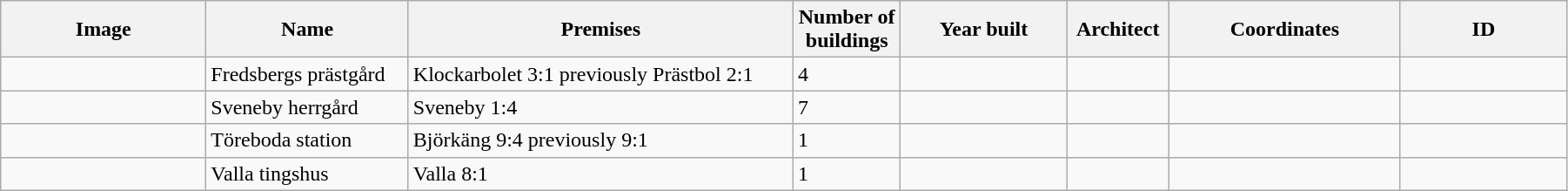<table class="wikitable" width="95%">
<tr>
<th width="150">Image</th>
<th>Name</th>
<th>Premises</th>
<th width="75">Number of<br>buildings</th>
<th width="120">Year built</th>
<th>Architect</th>
<th width="170">Coordinates</th>
<th width="120">ID</th>
</tr>
<tr>
<td></td>
<td>Fredsbergs prästgård</td>
<td>Klockarbolet 3:1 previously Prästbol 2:1</td>
<td>4</td>
<td></td>
<td></td>
<td></td>
<td></td>
</tr>
<tr>
<td></td>
<td>Sveneby herrgård</td>
<td>Sveneby 1:4</td>
<td>7</td>
<td></td>
<td></td>
<td></td>
<td></td>
</tr>
<tr>
<td></td>
<td>Töreboda station</td>
<td>Björkäng 9:4 previously 9:1</td>
<td>1</td>
<td></td>
<td></td>
<td></td>
<td></td>
</tr>
<tr>
<td></td>
<td>Valla tingshus</td>
<td>Valla 8:1</td>
<td>1</td>
<td></td>
<td></td>
<td></td>
<td></td>
</tr>
</table>
